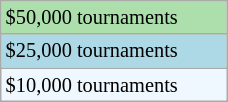<table class="wikitable" style="font-size:85%;" width=12%>
<tr style="background:#addfad;">
<td>$50,000 tournaments</td>
</tr>
<tr style="background:lightblue;">
<td>$25,000 tournaments</td>
</tr>
<tr style="background:#f0f8ff;">
<td>$10,000 tournaments</td>
</tr>
</table>
